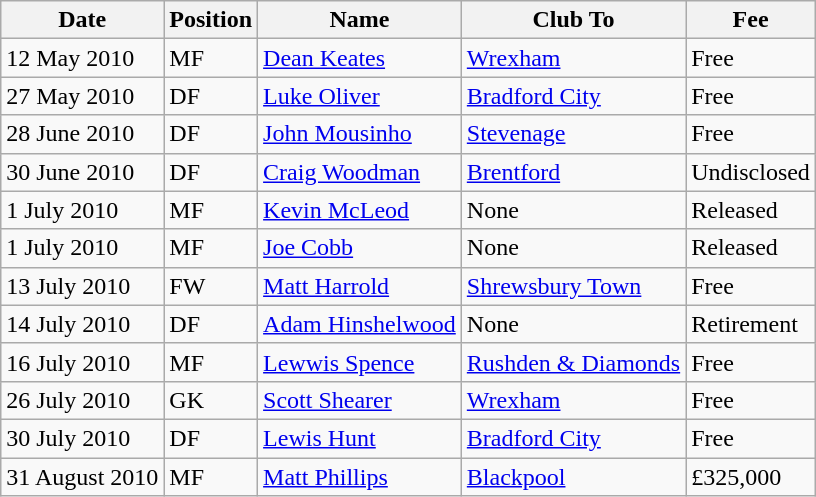<table class="wikitable">
<tr>
<th>Date</th>
<th>Position</th>
<th>Name</th>
<th>Club To</th>
<th>Fee</th>
</tr>
<tr>
<td>12 May 2010</td>
<td>MF</td>
<td><a href='#'>Dean Keates</a></td>
<td><a href='#'>Wrexham</a></td>
<td>Free</td>
</tr>
<tr>
<td>27 May 2010</td>
<td>DF</td>
<td><a href='#'>Luke Oliver</a></td>
<td><a href='#'>Bradford City</a></td>
<td>Free</td>
</tr>
<tr>
<td>28 June 2010</td>
<td>DF</td>
<td><a href='#'>John Mousinho</a></td>
<td><a href='#'>Stevenage</a></td>
<td>Free</td>
</tr>
<tr>
<td>30 June 2010</td>
<td>DF</td>
<td><a href='#'>Craig Woodman</a></td>
<td><a href='#'>Brentford</a></td>
<td>Undisclosed</td>
</tr>
<tr>
<td>1 July 2010</td>
<td>MF</td>
<td><a href='#'>Kevin McLeod</a></td>
<td>None</td>
<td>Released</td>
</tr>
<tr>
<td>1 July 2010</td>
<td>MF</td>
<td><a href='#'>Joe Cobb</a></td>
<td>None</td>
<td>Released</td>
</tr>
<tr>
<td>13 July 2010</td>
<td>FW</td>
<td><a href='#'>Matt Harrold</a></td>
<td><a href='#'>Shrewsbury Town</a></td>
<td>Free</td>
</tr>
<tr>
<td>14 July 2010</td>
<td>DF</td>
<td><a href='#'>Adam Hinshelwood</a></td>
<td>None</td>
<td>Retirement</td>
</tr>
<tr>
<td>16 July 2010</td>
<td>MF</td>
<td><a href='#'>Lewwis Spence</a></td>
<td><a href='#'>Rushden & Diamonds</a></td>
<td>Free</td>
</tr>
<tr>
<td>26 July 2010</td>
<td>GK</td>
<td><a href='#'>Scott Shearer</a></td>
<td><a href='#'>Wrexham</a></td>
<td>Free</td>
</tr>
<tr>
<td>30 July 2010</td>
<td>DF</td>
<td><a href='#'>Lewis Hunt</a></td>
<td><a href='#'>Bradford City</a></td>
<td>Free</td>
</tr>
<tr>
<td>31 August 2010</td>
<td>MF</td>
<td><a href='#'>Matt Phillips</a></td>
<td><a href='#'>Blackpool</a></td>
<td>£325,000</td>
</tr>
</table>
